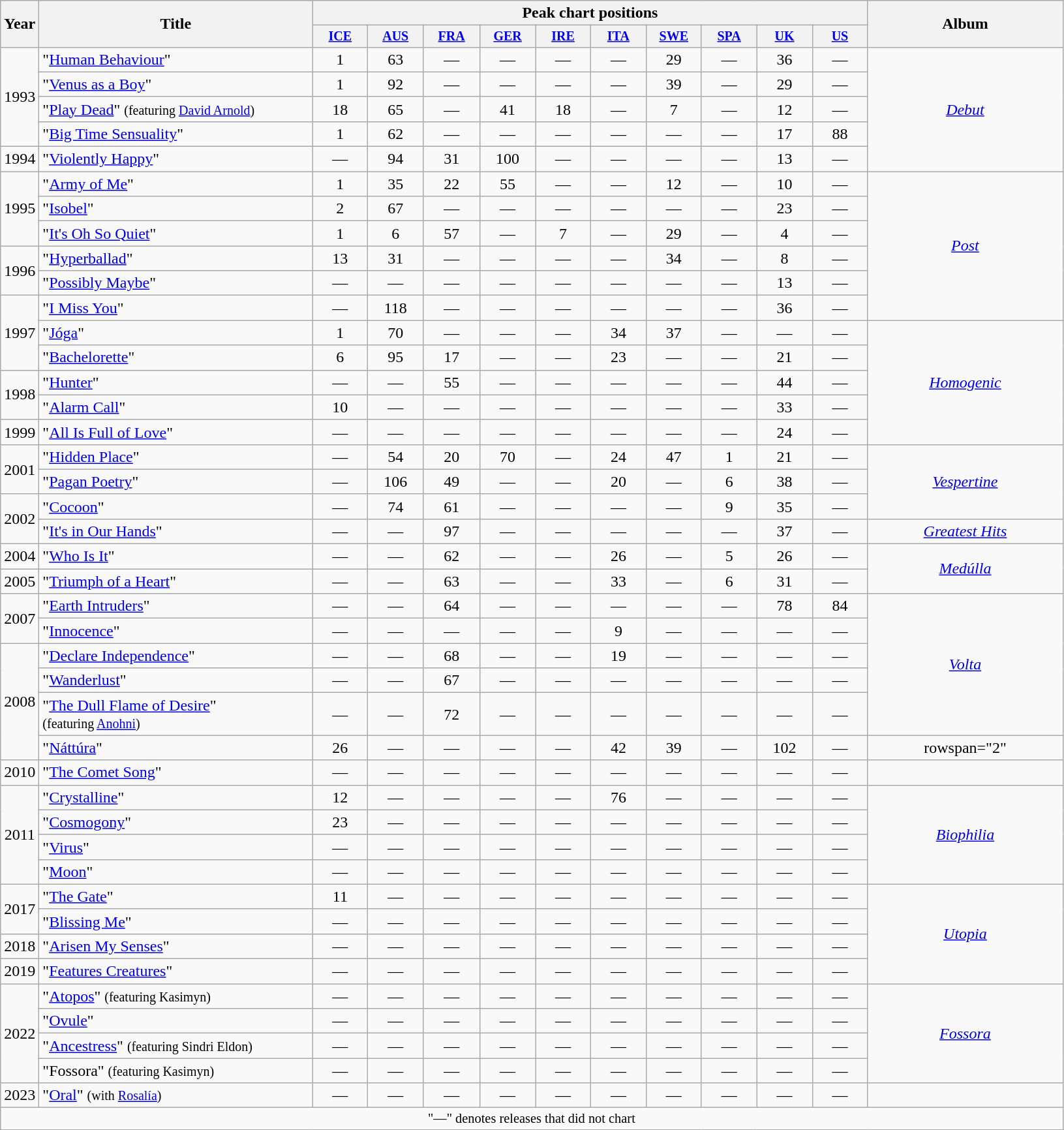<table class="wikitable plainrowheaders" style="text-align:center;">
<tr>
<th scope="col" rowspan="2" style="width:1em;">Year</th>
<th scope="col" rowspan="2" style="width:17em;">Title</th>
<th scope="col" colspan="10" style="width:35em;">Peak chart positions</th>
<th scope="col" rowspan="2" style="width:12em;">Album</th>
</tr>
<tr style="font-size:smaller;">
<th style="width:34px;"><a href='#'>ICE</a><br></th>
<th style="width:34px;"><a href='#'>AUS</a><br></th>
<th style="width:35px;"><a href='#'>FRA</a><br></th>
<th style="width:34px;"><a href='#'>GER</a><br></th>
<th style="width:34px;"><a href='#'>IRE</a><br></th>
<th style="width:34px;"><a href='#'>ITA</a></th>
<th style="width:34px;"><a href='#'>SWE</a><br></th>
<th style="width:34px;"><a href='#'>SPA</a><br></th>
<th style="width:34px;"><a href='#'>UK</a><br></th>
<th style="width:34px;"><a href='#'>US</a><br></th>
</tr>
<tr>
<td rowspan="4">1993</td>
<td style="text-align:left;">"<a href='#'>Human Behaviour</a>"</td>
<td>1</td>
<td>63</td>
<td>—</td>
<td>—</td>
<td>—</td>
<td>—</td>
<td>29</td>
<td>—</td>
<td>36</td>
<td>—</td>
<td rowspan="5"><em><a href='#'>Debut</a></em></td>
</tr>
<tr>
<td style="text-align:left;">"<a href='#'>Venus as a Boy</a>"</td>
<td>1</td>
<td>92</td>
<td>—</td>
<td>—</td>
<td>—</td>
<td>—</td>
<td>39</td>
<td>—</td>
<td>29</td>
<td>—</td>
</tr>
<tr>
<td style="text-align:left;">"<a href='#'>Play Dead</a>" <small>(featuring <a href='#'>David Arnold</a>)</small></td>
<td>18</td>
<td>65</td>
<td>—</td>
<td>41</td>
<td>18</td>
<td>—</td>
<td>7</td>
<td>—</td>
<td>12</td>
<td>—</td>
</tr>
<tr>
<td style="text-align:left;">"<a href='#'>Big Time Sensuality</a>"</td>
<td>1</td>
<td>62</td>
<td>—</td>
<td>—</td>
<td>—</td>
<td>—</td>
<td>—</td>
<td>—</td>
<td>17</td>
<td>88</td>
</tr>
<tr>
<td>1994</td>
<td style="text-align:left;">"<a href='#'>Violently Happy</a>"</td>
<td>—</td>
<td>94</td>
<td>31</td>
<td>100</td>
<td>—</td>
<td>—</td>
<td>—</td>
<td>—</td>
<td>13</td>
<td>—</td>
</tr>
<tr>
<td rowspan="3">1995</td>
<td style="text-align:left;">"<a href='#'>Army of Me</a>"</td>
<td>1</td>
<td>35</td>
<td>22</td>
<td>55</td>
<td>—</td>
<td>—</td>
<td>12</td>
<td>—</td>
<td>10</td>
<td>—</td>
<td rowspan="6"><em><a href='#'>Post</a></em></td>
</tr>
<tr>
<td style="text-align:left;">"<a href='#'>Isobel</a>"</td>
<td>2</td>
<td>67</td>
<td>—</td>
<td>—</td>
<td>—</td>
<td>—</td>
<td>—</td>
<td>—</td>
<td>23</td>
<td>—</td>
</tr>
<tr>
<td style="text-align:left;">"<a href='#'>It's Oh So Quiet</a>"</td>
<td>1</td>
<td>6</td>
<td>57</td>
<td>—</td>
<td>7</td>
<td>—</td>
<td>29</td>
<td>—</td>
<td>4</td>
<td>—</td>
</tr>
<tr>
<td rowspan="2">1996</td>
<td style="text-align:left;">"<a href='#'>Hyperballad</a>"</td>
<td>13</td>
<td>31</td>
<td>—</td>
<td>—</td>
<td>—</td>
<td>—</td>
<td>34</td>
<td>—</td>
<td>8</td>
<td>—</td>
</tr>
<tr>
<td style="text-align:left;">"<a href='#'>Possibly Maybe</a>"</td>
<td>—</td>
<td>—</td>
<td>—</td>
<td>—</td>
<td>—</td>
<td>—</td>
<td>—</td>
<td>—</td>
<td>13</td>
<td>—</td>
</tr>
<tr>
<td rowspan="3">1997</td>
<td style="text-align:left;">"<a href='#'>I Miss You</a>"</td>
<td>—</td>
<td>118</td>
<td>—</td>
<td>—</td>
<td>—</td>
<td>—</td>
<td>—</td>
<td>—</td>
<td>36</td>
<td>—</td>
</tr>
<tr>
<td style="text-align:left;">"<a href='#'>Jóga</a>"</td>
<td>1</td>
<td>70</td>
<td>—</td>
<td>—</td>
<td>—</td>
<td>34</td>
<td>37</td>
<td>—</td>
<td>—</td>
<td>—</td>
<td rowspan="5"><em><a href='#'>Homogenic</a></em></td>
</tr>
<tr>
<td style="text-align:left;">"<a href='#'>Bachelorette</a>"</td>
<td>6</td>
<td>95</td>
<td>17</td>
<td>—</td>
<td>—</td>
<td>23</td>
<td>—</td>
<td>—</td>
<td>21</td>
<td>—</td>
</tr>
<tr>
<td rowspan="2">1998</td>
<td style="text-align:left;">"<a href='#'>Hunter</a>"</td>
<td>—</td>
<td>—</td>
<td>55</td>
<td>—</td>
<td>—</td>
<td>—</td>
<td>—</td>
<td>—</td>
<td>44</td>
<td>—</td>
</tr>
<tr>
<td style="text-align:left;">"<a href='#'>Alarm Call</a>"</td>
<td>10</td>
<td>—</td>
<td>—</td>
<td>—</td>
<td>—</td>
<td>—</td>
<td>—</td>
<td>—</td>
<td>33</td>
<td>—</td>
</tr>
<tr>
<td>1999</td>
<td style="text-align:left;">"<a href='#'>All Is Full of Love</a>"</td>
<td>—</td>
<td>—</td>
<td>—</td>
<td>—</td>
<td>—</td>
<td>—</td>
<td>—</td>
<td>—</td>
<td>24</td>
<td>—</td>
</tr>
<tr>
<td rowspan="2">2001</td>
<td style="text-align:left;">"<a href='#'>Hidden Place</a>"</td>
<td>—</td>
<td>54</td>
<td>20</td>
<td>70</td>
<td>—</td>
<td>24</td>
<td>47</td>
<td>1</td>
<td>21</td>
<td>—</td>
<td rowspan="3"><em><a href='#'>Vespertine</a></em></td>
</tr>
<tr>
<td style="text-align:left;">"<a href='#'>Pagan Poetry</a>"</td>
<td>—</td>
<td>106</td>
<td>49</td>
<td>—</td>
<td>—</td>
<td>20</td>
<td>—</td>
<td>6</td>
<td>38</td>
<td>—</td>
</tr>
<tr>
<td rowspan="2">2002</td>
<td style="text-align:left;">"<a href='#'>Cocoon</a>"</td>
<td>—</td>
<td>74</td>
<td>61</td>
<td>—</td>
<td>—</td>
<td>—</td>
<td>—</td>
<td>9</td>
<td>35</td>
<td>—</td>
</tr>
<tr>
<td style="text-align:left;">"<a href='#'>It's in Our Hands</a>"</td>
<td>—</td>
<td>—</td>
<td>97</td>
<td>—</td>
<td>—</td>
<td>—</td>
<td>—</td>
<td>—</td>
<td>37</td>
<td>—</td>
<td><em><a href='#'>Greatest Hits</a></em></td>
</tr>
<tr>
<td>2004</td>
<td style="text-align:left;">"<a href='#'>Who Is It</a>"</td>
<td>—</td>
<td>—</td>
<td>62</td>
<td>—</td>
<td>—</td>
<td>26</td>
<td>—</td>
<td>5</td>
<td>26</td>
<td>—</td>
<td rowspan="2"><em><a href='#'>Medúlla</a></em></td>
</tr>
<tr>
<td>2005</td>
<td style="text-align:left;">"<a href='#'>Triumph of a Heart</a>"</td>
<td>—</td>
<td>—</td>
<td>63</td>
<td>—</td>
<td>—</td>
<td>33</td>
<td>—</td>
<td>6</td>
<td>31</td>
<td>—</td>
</tr>
<tr>
<td rowspan="2">2007</td>
<td style="text-align:left;">"<a href='#'>Earth Intruders</a>"</td>
<td>—</td>
<td>—</td>
<td>64</td>
<td>—</td>
<td>—</td>
<td>—</td>
<td>—</td>
<td>—</td>
<td>78</td>
<td>84</td>
<td rowspan="5"><em><a href='#'>Volta</a></em></td>
</tr>
<tr>
<td style="text-align:left;">"<a href='#'>Innocence</a>"</td>
<td>—</td>
<td>—</td>
<td>—</td>
<td>—</td>
<td>—</td>
<td>9</td>
<td>—</td>
<td>—</td>
<td>—</td>
<td>—</td>
</tr>
<tr>
<td rowspan="4">2008</td>
<td style="text-align:left;">"<a href='#'>Declare Independence</a>"</td>
<td>—</td>
<td>—</td>
<td>68</td>
<td>—</td>
<td>—</td>
<td>19</td>
<td>—</td>
<td>—</td>
<td>—</td>
<td>—</td>
</tr>
<tr>
<td style="text-align:left;">"<a href='#'>Wanderlust</a>"</td>
<td>—</td>
<td>—</td>
<td>67</td>
<td>—</td>
<td>—</td>
<td>—</td>
<td>—</td>
<td>—</td>
<td>—</td>
<td>—</td>
</tr>
<tr>
<td style="text-align:left;">"<a href='#'>The Dull Flame of Desire</a>"<br> <small>(featuring <a href='#'>Anohni</a>)</small></td>
<td>—</td>
<td>—</td>
<td>72</td>
<td>—</td>
<td>—</td>
<td>—</td>
<td>—</td>
<td>—</td>
<td>—</td>
<td>—</td>
</tr>
<tr>
<td style="text-align:left;">"<a href='#'>Náttúra</a>"</td>
<td>26</td>
<td>—</td>
<td>—</td>
<td>—</td>
<td>—</td>
<td>42</td>
<td>39</td>
<td>—</td>
<td>102</td>
<td>—</td>
<td>rowspan="2"  </td>
</tr>
<tr>
<td>2010</td>
<td style="text-align:left;">"<a href='#'>The Comet Song</a>"</td>
<td>—</td>
<td>—</td>
<td>—</td>
<td>—</td>
<td>—</td>
<td>—</td>
<td>—</td>
<td>—</td>
<td>—</td>
<td>—</td>
</tr>
<tr>
<td rowspan="4">2011</td>
<td style="text-align:left;">"<a href='#'>Crystalline</a>"</td>
<td>12</td>
<td>—</td>
<td>—</td>
<td>—</td>
<td>—</td>
<td>76</td>
<td>—</td>
<td>—</td>
<td>—</td>
<td>—</td>
<td rowspan="4"><em><a href='#'>Biophilia</a></em></td>
</tr>
<tr>
<td style="text-align:left;">"<a href='#'>Cosmogony</a>"</td>
<td>23</td>
<td>—</td>
<td>—</td>
<td>—</td>
<td>—</td>
<td>—</td>
<td>—</td>
<td>—</td>
<td>—</td>
<td>—</td>
</tr>
<tr>
<td style="text-align:left;">"<a href='#'>Virus</a>"</td>
<td>—</td>
<td>—</td>
<td>—</td>
<td>—</td>
<td>—</td>
<td>—</td>
<td>—</td>
<td>—</td>
<td>—</td>
<td>—</td>
</tr>
<tr>
<td style="text-align:left;">"<a href='#'>Moon</a>"</td>
<td>—</td>
<td>—</td>
<td>—</td>
<td>—</td>
<td>—</td>
<td>—</td>
<td>—</td>
<td>—</td>
<td>—</td>
<td>—</td>
</tr>
<tr>
<td rowspan="2">2017</td>
<td style="text-align:left;">"<a href='#'>The Gate</a>"</td>
<td>11</td>
<td>—</td>
<td>—</td>
<td>—</td>
<td>—</td>
<td>—</td>
<td>—</td>
<td>—</td>
<td>—</td>
<td>—</td>
<td rowspan="4"><em><a href='#'>Utopia</a></em></td>
</tr>
<tr>
<td style="text-align:left;">"<a href='#'>Blissing Me</a>"</td>
<td>—</td>
<td>—</td>
<td>—</td>
<td>—</td>
<td>—</td>
<td>—</td>
<td>—</td>
<td>—</td>
<td>—</td>
<td>—</td>
</tr>
<tr>
<td>2018</td>
<td style="text-align:left;">"<a href='#'>Arisen My Senses</a>"</td>
<td>—</td>
<td>—</td>
<td>—</td>
<td>—</td>
<td>—</td>
<td>—</td>
<td>—</td>
<td>—</td>
<td>—</td>
<td>—</td>
</tr>
<tr>
<td>2019</td>
<td style="text-align:left;">"<a href='#'>Features Creatures</a>"</td>
<td>—</td>
<td>—</td>
<td>—</td>
<td>—</td>
<td>—</td>
<td>—</td>
<td>—</td>
<td>—</td>
<td>—</td>
<td>—</td>
</tr>
<tr>
<td rowspan="4">2022</td>
<td style="text-align:left;">"<a href='#'>Atopos</a>" <small>(featuring Kasimyn)</small></td>
<td>—</td>
<td>—</td>
<td>—</td>
<td>—</td>
<td>—</td>
<td>—</td>
<td>—</td>
<td>—</td>
<td>—</td>
<td>—</td>
<td rowspan="4"><em><a href='#'>Fossora</a></em></td>
</tr>
<tr>
<td style="text-align:left;">"<a href='#'>Ovule</a>"</td>
<td>—</td>
<td>—</td>
<td>—</td>
<td>—</td>
<td>—</td>
<td>—</td>
<td>—</td>
<td>—</td>
<td>—</td>
<td>—</td>
</tr>
<tr>
<td style="text-align:left;">"<a href='#'>Ancestress</a>" <small>(featuring Sindri Eldon)</small></td>
<td>—</td>
<td>—</td>
<td>—</td>
<td>—</td>
<td>—</td>
<td>—</td>
<td>—</td>
<td>—</td>
<td>—</td>
<td>—</td>
</tr>
<tr>
<td style="text-align:left;">"Fossora" <small>(featuring Kasimyn)</small></td>
<td>—</td>
<td>—</td>
<td>—</td>
<td>—</td>
<td>—</td>
<td>—</td>
<td>—</td>
<td>—</td>
<td>—</td>
<td>—</td>
</tr>
<tr>
<td>2023</td>
<td style="text-align:left;">"<a href='#'>Oral</a>" <small>(with <a href='#'>Rosalía</a>)</small></td>
<td>—</td>
<td>—</td>
<td>—</td>
<td>—</td>
<td>—</td>
<td>—</td>
<td>—</td>
<td>—</td>
<td>—</td>
<td>—</td>
<td></td>
</tr>
<tr>
<td colspan="13" style="font-size:85%">"—" denotes releases that did not chart</td>
</tr>
</table>
